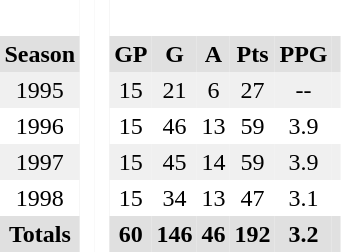<table BORDER="0" CELLPADDING="3" CELLSPACING="0">
<tr style="text-align: center; background: #e0e0e0">
<th colspan="1" style="background: #ffffff"> </th>
<th rowspan="99" style="background: #ffffff"> </th>
<th rowspan="99" style="background: #ffffff"> </th>
</tr>
<tr style="text-align: center; background: #e0e0e0">
<th>Season</th>
<th>GP</th>
<th>G</th>
<th>A</th>
<th>Pts</th>
<th>PPG</th>
<th></th>
</tr>
<tr style="text-align: center; background: #f0f0f0">
<td>1995</td>
<td>15</td>
<td>21</td>
<td>6</td>
<td>27</td>
<td>--</td>
<td></td>
</tr>
<tr ALIGN="center">
<td>1996</td>
<td>15</td>
<td>46</td>
<td>13</td>
<td>59</td>
<td>3.9</td>
<td></td>
</tr>
<tr style="text-align: center; background: #f0f0f0">
<td>1997</td>
<td>15</td>
<td>45</td>
<td>14</td>
<td>59</td>
<td>3.9</td>
<td></td>
</tr>
<tr ALIGN="center">
<td>1998</td>
<td>15</td>
<td>34</td>
<td>13</td>
<td>47</td>
<td>3.1</td>
<td></td>
</tr>
<tr style="text-align: center; background: #e0e0e0">
<th colspan="1.5">Totals</th>
<th>60</th>
<th>146</th>
<th>46</th>
<th>192</th>
<th>3.2</th>
<th></th>
</tr>
</table>
